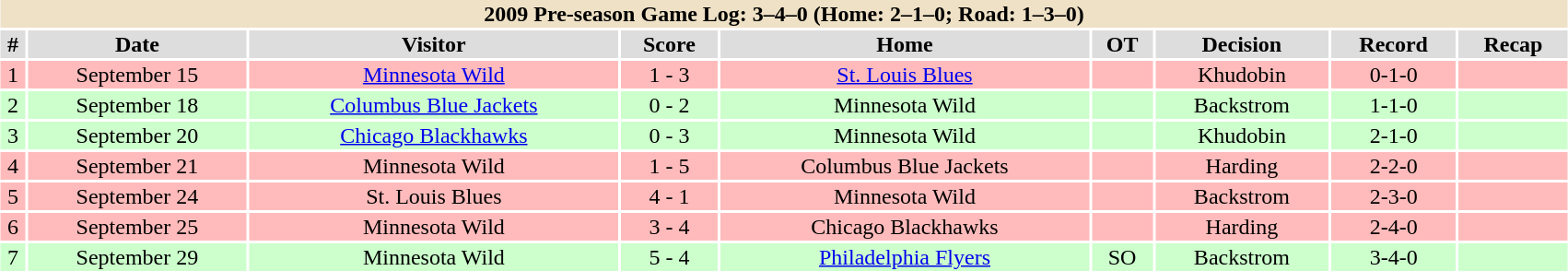<table class="toccolours collapsible collapsed" width=90% style="clear:both; margin:1.5em auto; text-align:center">
<tr>
<th colspan=11 style="background:#EEE1C5; color:#000000;">2009 Pre-season Game Log: 3–4–0 (Home: 2–1–0; Road: 1–3–0)</th>
</tr>
<tr align="center" bgcolor="#dddddd">
<td><strong>#</strong></td>
<td><strong>Date</strong></td>
<td><strong>Visitor</strong></td>
<td><strong>Score</strong></td>
<td><strong>Home</strong></td>
<td><strong>OT</strong></td>
<td><strong>Decision</strong></td>
<td><strong>Record</strong></td>
<td><strong>Recap</strong></td>
</tr>
<tr align="center" bgcolor="ffbbbb">
<td>1</td>
<td>September 15</td>
<td><a href='#'>Minnesota Wild</a></td>
<td>1 - 3</td>
<td><a href='#'>St. Louis Blues</a></td>
<td></td>
<td>Khudobin</td>
<td>0-1-0</td>
<td></td>
</tr>
<tr align="center" bgcolor="#ccffcc">
<td>2</td>
<td>September 18</td>
<td><a href='#'>Columbus Blue Jackets</a></td>
<td>0 - 2</td>
<td>Minnesota Wild</td>
<td></td>
<td>Backstrom</td>
<td>1-1-0</td>
<td></td>
</tr>
<tr align="center" bgcolor="#ccffcc">
<td>3</td>
<td>September 20</td>
<td><a href='#'>Chicago Blackhawks</a></td>
<td>0 - 3</td>
<td>Minnesota Wild</td>
<td></td>
<td>Khudobin</td>
<td>2-1-0</td>
<td></td>
</tr>
<tr align="center" bgcolor="ffbbbb">
<td>4</td>
<td>September 21</td>
<td>Minnesota Wild</td>
<td>1 - 5</td>
<td>Columbus Blue Jackets</td>
<td></td>
<td>Harding</td>
<td>2-2-0</td>
<td></td>
</tr>
<tr align="center" bgcolor="ffbbbb">
<td>5</td>
<td>September 24</td>
<td>St. Louis Blues</td>
<td>4 - 1</td>
<td>Minnesota Wild</td>
<td></td>
<td>Backstrom</td>
<td>2-3-0</td>
<td></td>
</tr>
<tr align="center" bgcolor="ffbbbb">
<td>6</td>
<td>September 25</td>
<td>Minnesota Wild</td>
<td>3 - 4</td>
<td>Chicago Blackhawks</td>
<td></td>
<td>Harding</td>
<td>2-4-0</td>
<td></td>
</tr>
<tr align="center" bgcolor="#ccffcc">
<td>7</td>
<td>September 29</td>
<td>Minnesota Wild</td>
<td>5 - 4</td>
<td><a href='#'>Philadelphia Flyers</a></td>
<td>SO</td>
<td>Backstrom</td>
<td>3-4-0</td>
<td></td>
</tr>
</table>
